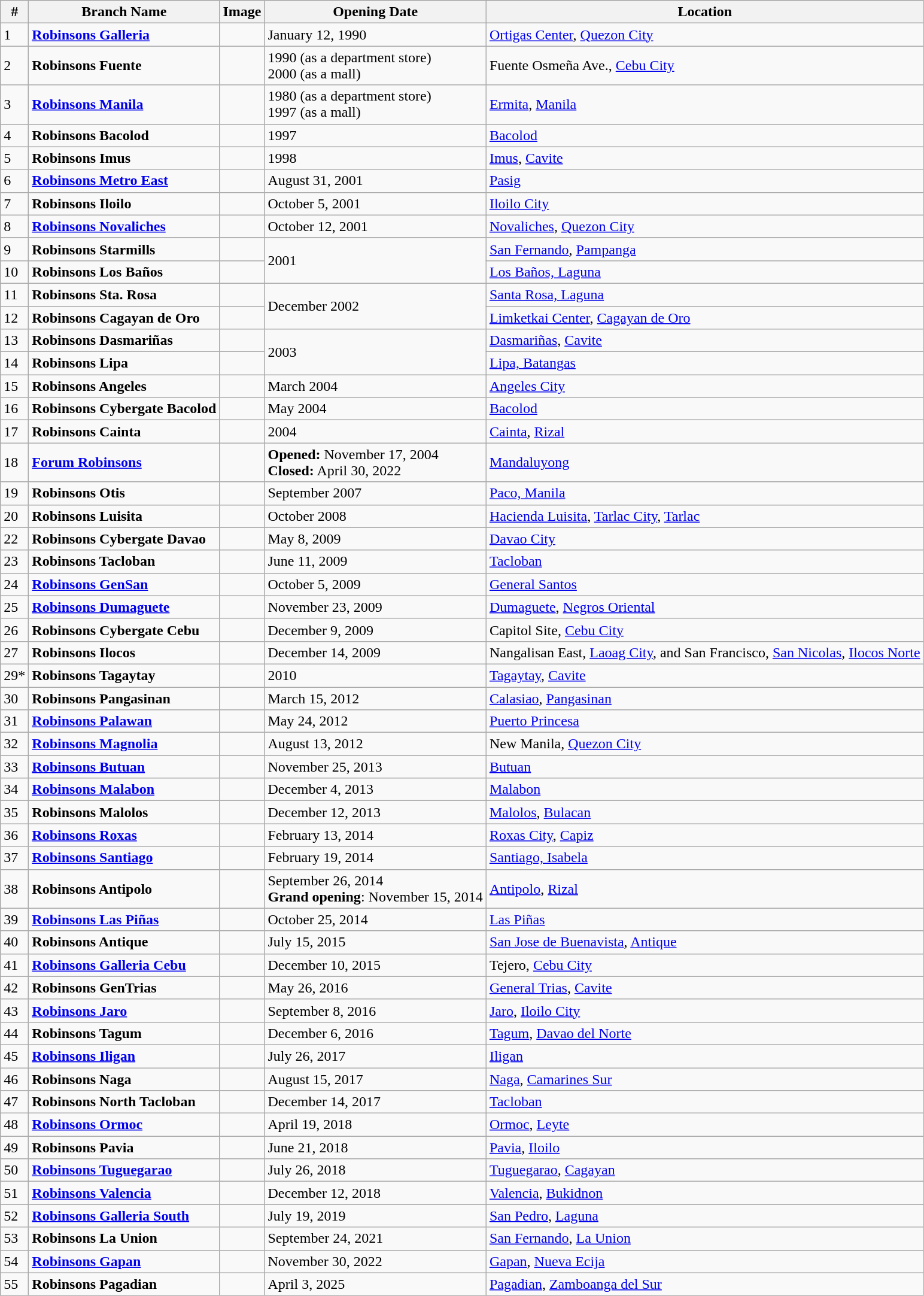<table class="wikitable sortable">
<tr>
<th>#</th>
<th>Branch Name</th>
<th>Image</th>
<th>Opening Date</th>
<th>Location</th>
</tr>
<tr>
<td>1</td>
<td><strong><a href='#'>Robinsons Galleria</a></strong></td>
<td></td>
<td>January 12, 1990</td>
<td><a href='#'>Ortigas Center</a>, <a href='#'>Quezon City</a></td>
</tr>
<tr>
<td>2</td>
<td><strong>Robinsons Fuente</strong></td>
<td></td>
<td>1990 (as a department store) <br> 2000 (as a mall)</td>
<td>Fuente Osmeña Ave., <a href='#'>Cebu City</a></td>
</tr>
<tr>
<td>3</td>
<td><strong><a href='#'>Robinsons Manila</a></strong></td>
<td></td>
<td>1980 (as a department store) <br> 1997 (as a mall)</td>
<td><a href='#'>Ermita</a>, <a href='#'>Manila</a></td>
</tr>
<tr>
<td>4</td>
<td><strong>Robinsons Bacolod</strong></td>
<td></td>
<td>1997</td>
<td><a href='#'>Bacolod</a></td>
</tr>
<tr>
<td>5</td>
<td><strong>Robinsons Imus</strong></td>
<td></td>
<td>1998</td>
<td><a href='#'>Imus</a>, <a href='#'>Cavite</a></td>
</tr>
<tr>
<td>6</td>
<td><strong><a href='#'>Robinsons Metro East</a></strong></td>
<td></td>
<td>August 31, 2001</td>
<td><a href='#'>Pasig</a></td>
</tr>
<tr>
<td>7</td>
<td><strong>Robinsons Iloilo</strong></td>
<td></td>
<td>October 5, 2001</td>
<td><a href='#'>Iloilo City</a></td>
</tr>
<tr>
<td>8</td>
<td><strong><a href='#'>Robinsons Novaliches</a></strong></td>
<td></td>
<td>October 12, 2001</td>
<td><a href='#'>Novaliches</a>, <a href='#'>Quezon City</a></td>
</tr>
<tr>
<td>9</td>
<td><strong>Robinsons Starmills</strong></td>
<td></td>
<td rowspan="2">2001</td>
<td><a href='#'>San Fernando</a>, <a href='#'>Pampanga</a></td>
</tr>
<tr>
<td>10</td>
<td><strong>Robinsons Los Baños</strong></td>
<td></td>
<td><a href='#'>Los Baños, Laguna</a></td>
</tr>
<tr>
<td>11</td>
<td><strong>Robinsons Sta. Rosa</strong></td>
<td></td>
<td rowspan="2">December 2002</td>
<td><a href='#'>Santa Rosa, Laguna</a></td>
</tr>
<tr>
<td>12</td>
<td><strong>Robinsons Cagayan de Oro</strong></td>
<td></td>
<td><a href='#'>Limketkai Center</a>, <a href='#'>Cagayan de Oro</a></td>
</tr>
<tr>
<td>13</td>
<td><strong>Robinsons Dasmariñas</strong></td>
<td></td>
<td rowspan="2">2003</td>
<td><a href='#'>Dasmariñas</a>, <a href='#'>Cavite</a></td>
</tr>
<tr>
<td>14</td>
<td><strong>Robinsons Lipa</strong></td>
<td></td>
<td><a href='#'>Lipa, Batangas</a></td>
</tr>
<tr>
<td>15</td>
<td><strong>Robinsons Angeles</strong></td>
<td></td>
<td>March 2004</td>
<td><a href='#'>Angeles City</a></td>
</tr>
<tr>
<td>16</td>
<td><strong>Robinsons Cybergate Bacolod</strong></td>
<td></td>
<td>May 2004</td>
<td><a href='#'>Bacolod</a></td>
</tr>
<tr>
<td>17</td>
<td><strong>Robinsons Cainta</strong></td>
<td></td>
<td>2004</td>
<td><a href='#'>Cainta</a>, <a href='#'>Rizal</a></td>
</tr>
<tr>
<td>18</td>
<td><strong><a href='#'>Forum Robinsons</a></strong></td>
<td></td>
<td><strong>Opened:</strong> November 17, 2004<br><strong>Closed:</strong> April 30, 2022</td>
<td><a href='#'>Mandaluyong</a></td>
</tr>
<tr>
<td>19</td>
<td><strong>Robinsons Otis</strong></td>
<td></td>
<td>September 2007</td>
<td><a href='#'>Paco, Manila</a></td>
</tr>
<tr>
<td>20</td>
<td><strong>Robinsons Luisita</strong></td>
<td></td>
<td>October 2008</td>
<td><a href='#'>Hacienda Luisita</a>, <a href='#'>Tarlac City</a>, <a href='#'>Tarlac</a></td>
</tr>
<tr>
<td>22</td>
<td><strong>Robinsons Cybergate Davao</strong></td>
<td></td>
<td>May 8, 2009</td>
<td><a href='#'>Davao City</a></td>
</tr>
<tr>
<td>23</td>
<td><strong>Robinsons Tacloban</strong></td>
<td></td>
<td>June 11, 2009</td>
<td><a href='#'>Tacloban</a></td>
</tr>
<tr>
<td>24</td>
<td><strong><a href='#'>Robinsons GenSan</a></strong></td>
<td></td>
<td>October 5, 2009</td>
<td><a href='#'>General Santos</a></td>
</tr>
<tr>
<td>25</td>
<td><strong><a href='#'>Robinsons Dumaguete</a></strong></td>
<td></td>
<td>November 23, 2009</td>
<td><a href='#'>Dumaguete</a>, <a href='#'>Negros Oriental</a></td>
</tr>
<tr>
<td>26</td>
<td><strong>Robinsons Cybergate Cebu</strong></td>
<td></td>
<td>December 9, 2009</td>
<td>Capitol Site, <a href='#'>Cebu City</a></td>
</tr>
<tr>
<td>27</td>
<td><strong>Robinsons Ilocos</strong></td>
<td></td>
<td>December 14, 2009</td>
<td>Nangalisan East, <a href='#'>Laoag City</a>, and San Francisco, <a href='#'>San Nicolas</a>, <a href='#'>Ilocos Norte</a></td>
</tr>
<tr>
<td>29*</td>
<td><strong>Robinsons Tagaytay</strong></td>
<td></td>
<td>2010</td>
<td><a href='#'>Tagaytay</a>, <a href='#'>Cavite</a></td>
</tr>
<tr>
<td>30</td>
<td><strong>Robinsons Pangasinan</strong></td>
<td></td>
<td>March 15, 2012</td>
<td><a href='#'>Calasiao</a>, <a href='#'>Pangasinan</a></td>
</tr>
<tr>
<td>31</td>
<td><strong><a href='#'>Robinsons Palawan</a></strong></td>
<td></td>
<td>May 24, 2012</td>
<td><a href='#'>Puerto Princesa</a></td>
</tr>
<tr>
<td>32</td>
<td><strong><a href='#'>Robinsons Magnolia</a></strong></td>
<td></td>
<td>August 13, 2012</td>
<td>New Manila, <a href='#'>Quezon City</a></td>
</tr>
<tr>
<td>33</td>
<td><strong><a href='#'>Robinsons Butuan</a></strong></td>
<td></td>
<td>November 25, 2013</td>
<td><a href='#'>Butuan</a></td>
</tr>
<tr>
<td>34</td>
<td><strong><a href='#'>Robinsons Malabon</a></strong></td>
<td></td>
<td>December 4, 2013</td>
<td><a href='#'>Malabon</a></td>
</tr>
<tr>
<td>35</td>
<td><strong>Robinsons Malolos</strong></td>
<td></td>
<td>December 12, 2013</td>
<td><a href='#'>Malolos</a>, <a href='#'>Bulacan</a></td>
</tr>
<tr>
<td>36</td>
<td><strong><a href='#'>Robinsons Roxas</a></strong></td>
<td></td>
<td>February 13, 2014</td>
<td><a href='#'>Roxas City</a>, <a href='#'>Capiz</a></td>
</tr>
<tr>
<td>37</td>
<td><strong><a href='#'>Robinsons Santiago</a></strong></td>
<td></td>
<td>February 19, 2014</td>
<td><a href='#'>Santiago, Isabela</a></td>
</tr>
<tr>
<td>38</td>
<td><strong>Robinsons Antipolo</strong></td>
<td></td>
<td>September 26, 2014<br><strong>Grand opening</strong>: November 15, 2014</td>
<td><a href='#'>Antipolo</a>, <a href='#'>Rizal</a></td>
</tr>
<tr>
<td>39</td>
<td><strong><a href='#'>Robinsons Las Piñas</a></strong></td>
<td></td>
<td>October 25, 2014</td>
<td><a href='#'>Las Piñas</a></td>
</tr>
<tr>
<td>40</td>
<td><strong>Robinsons Antique</strong></td>
<td></td>
<td>July 15, 2015</td>
<td><a href='#'>San Jose de Buenavista</a>, <a href='#'>Antique</a></td>
</tr>
<tr>
<td>41</td>
<td><strong><a href='#'>Robinsons Galleria Cebu</a></strong></td>
<td></td>
<td>December 10, 2015</td>
<td>Tejero, <a href='#'>Cebu City</a></td>
</tr>
<tr>
<td>42</td>
<td><strong>Robinsons GenTrias</strong></td>
<td></td>
<td>May 26, 2016</td>
<td><a href='#'>General Trias</a>, <a href='#'>Cavite</a></td>
</tr>
<tr>
<td>43</td>
<td><strong><a href='#'>Robinsons Jaro</a></strong></td>
<td></td>
<td>September 8, 2016</td>
<td><a href='#'>Jaro</a>, <a href='#'>Iloilo City</a></td>
</tr>
<tr>
<td>44</td>
<td><strong>Robinsons Tagum</strong></td>
<td></td>
<td>December 6, 2016</td>
<td><a href='#'>Tagum</a>, <a href='#'>Davao del Norte</a></td>
</tr>
<tr>
<td>45</td>
<td><strong><a href='#'>Robinsons Iligan</a></strong></td>
<td></td>
<td>July 26, 2017</td>
<td><a href='#'>Iligan</a></td>
</tr>
<tr>
<td>46</td>
<td><strong>Robinsons Naga</strong></td>
<td></td>
<td>August 15, 2017</td>
<td><a href='#'>Naga</a>, <a href='#'>Camarines Sur</a></td>
</tr>
<tr>
<td>47</td>
<td><strong>Robinsons North Tacloban</strong></td>
<td></td>
<td>December 14, 2017</td>
<td><a href='#'>Tacloban</a></td>
</tr>
<tr>
<td>48</td>
<td><strong><a href='#'>Robinsons Ormoc</a></strong></td>
<td></td>
<td>April 19, 2018</td>
<td><a href='#'>Ormoc</a>, <a href='#'>Leyte</a></td>
</tr>
<tr>
<td>49</td>
<td><strong>Robinsons Pavia</strong></td>
<td></td>
<td>June 21, 2018</td>
<td><a href='#'>Pavia</a>, <a href='#'>Iloilo</a></td>
</tr>
<tr>
<td>50</td>
<td><strong><a href='#'>Robinsons Tuguegarao</a></strong></td>
<td></td>
<td>July 26, 2018</td>
<td><a href='#'>Tuguegarao</a>, <a href='#'>Cagayan</a></td>
</tr>
<tr>
<td>51</td>
<td><strong><a href='#'>Robinsons Valencia</a></strong></td>
<td></td>
<td>December 12, 2018</td>
<td><a href='#'>Valencia</a>, <a href='#'>Bukidnon</a></td>
</tr>
<tr>
<td>52</td>
<td><strong><a href='#'>Robinsons Galleria South</a></strong></td>
<td></td>
<td>July 19, 2019</td>
<td><a href='#'>San Pedro</a>, <a href='#'>Laguna</a></td>
</tr>
<tr>
<td>53</td>
<td><strong>Robinsons La Union</strong></td>
<td></td>
<td>September 24, 2021</td>
<td><a href='#'>San Fernando</a>, <a href='#'>La Union</a></td>
</tr>
<tr>
<td>54</td>
<td><strong><a href='#'>Robinsons Gapan</a></strong></td>
<td></td>
<td>November 30, 2022</td>
<td><a href='#'>Gapan</a>, <a href='#'>Nueva Ecija</a></td>
</tr>
<tr>
<td>55</td>
<td><strong>Robinsons Pagadian</strong></td>
<td></td>
<td>April 3, 2025</td>
<td><a href='#'>Pagadian</a>, <a href='#'>Zamboanga del Sur</a></td>
</tr>
</table>
